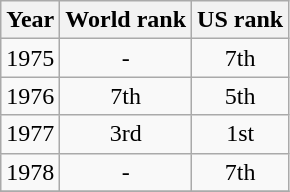<table class=wikitable>
<tr>
<th>Year</th>
<th>World rank</th>
<th>US rank</th>
</tr>
<tr>
<td>1975</td>
<td align="center">-</td>
<td align="center">7th</td>
</tr>
<tr>
<td>1976</td>
<td align="center">7th</td>
<td align="center">5th</td>
</tr>
<tr>
<td>1977</td>
<td align="center">3rd</td>
<td align="center">1st</td>
</tr>
<tr>
<td>1978</td>
<td align="center">-</td>
<td align="center">7th</td>
</tr>
<tr>
</tr>
</table>
